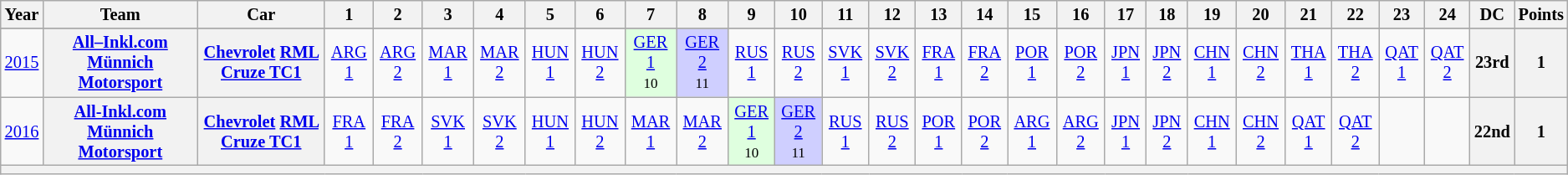<table class="wikitable" style="text-align:center; font-size:85%">
<tr>
<th>Year</th>
<th>Team</th>
<th>Car</th>
<th>1</th>
<th>2</th>
<th>3</th>
<th>4</th>
<th>5</th>
<th>6</th>
<th>7</th>
<th>8</th>
<th>9</th>
<th>10</th>
<th>11</th>
<th>12</th>
<th>13</th>
<th>14</th>
<th>15</th>
<th>16</th>
<th>17</th>
<th>18</th>
<th>19</th>
<th>20</th>
<th>21</th>
<th>22</th>
<th>23</th>
<th>24</th>
<th>DC</th>
<th>Points</th>
</tr>
<tr>
</tr>
<tr>
<td><a href='#'>2015</a></td>
<th><a href='#'>All–Inkl.com Münnich Motorsport</a></th>
<th><a href='#'>Chevrolet</a> <a href='#'>RML</a> <a href='#'>Cruze TC1</a></th>
<td><a href='#'>ARG 1</a></td>
<td><a href='#'>ARG 2</a></td>
<td><a href='#'>MAR 1</a></td>
<td><a href='#'>MAR 2</a></td>
<td><a href='#'>HUN 1</a></td>
<td><a href='#'>HUN 2</a></td>
<td style="background:#DFFFDF;"><a href='#'>GER 1</a><br><small>10</small></td>
<td style="background:#CFCFFF;"><a href='#'>GER 2</a><br><small>11</small></td>
<td><a href='#'>RUS 1</a></td>
<td><a href='#'>RUS 2</a></td>
<td><a href='#'>SVK 1</a></td>
<td><a href='#'>SVK 2</a></td>
<td><a href='#'>FRA 1</a></td>
<td><a href='#'>FRA 2</a></td>
<td><a href='#'>POR 1</a></td>
<td><a href='#'>POR 2</a></td>
<td><a href='#'>JPN 1</a></td>
<td><a href='#'>JPN 2</a></td>
<td><a href='#'>CHN 1</a></td>
<td><a href='#'>CHN 2</a></td>
<td><a href='#'>THA 1</a></td>
<td><a href='#'>THA 2</a></td>
<td><a href='#'>QAT 1</a></td>
<td><a href='#'>QAT 2</a></td>
<th>23rd</th>
<th>1</th>
</tr>
<tr>
<td><a href='#'>2016</a></td>
<th><a href='#'>All-Inkl.com Münnich Motorsport</a></th>
<th><a href='#'>Chevrolet</a> <a href='#'>RML</a> <a href='#'>Cruze TC1</a></th>
<td><a href='#'>FRA 1</a></td>
<td><a href='#'>FRA 2</a></td>
<td><a href='#'>SVK 1</a></td>
<td><a href='#'>SVK 2</a></td>
<td><a href='#'>HUN 1</a></td>
<td><a href='#'>HUN 2</a></td>
<td><a href='#'>MAR 1</a></td>
<td><a href='#'>MAR 2</a></td>
<td style="background:#DFFFDF;"><a href='#'>GER 1</a><br><small>10</small></td>
<td style="background:#CFCFFF;"><a href='#'>GER 2</a><br><small>11</small></td>
<td><a href='#'>RUS 1</a></td>
<td><a href='#'>RUS 2</a></td>
<td><a href='#'>POR 1</a></td>
<td><a href='#'>POR 2</a></td>
<td><a href='#'>ARG 1</a></td>
<td><a href='#'>ARG 2</a></td>
<td><a href='#'>JPN 1</a></td>
<td><a href='#'>JPN 2</a></td>
<td><a href='#'>CHN 1</a></td>
<td><a href='#'>CHN 2</a></td>
<td><a href='#'>QAT 1</a></td>
<td><a href='#'>QAT 2</a></td>
<td></td>
<td></td>
<th>22nd</th>
<th>1</th>
</tr>
<tr>
<th colspan="29"></th>
</tr>
</table>
